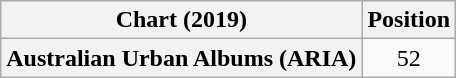<table class="wikitable plainrowheaders" style="text-align:center">
<tr>
<th scope="col">Chart (2019)</th>
<th scope="col">Position</th>
</tr>
<tr>
<th scope="row">Australian Urban Albums (ARIA)</th>
<td>52</td>
</tr>
</table>
